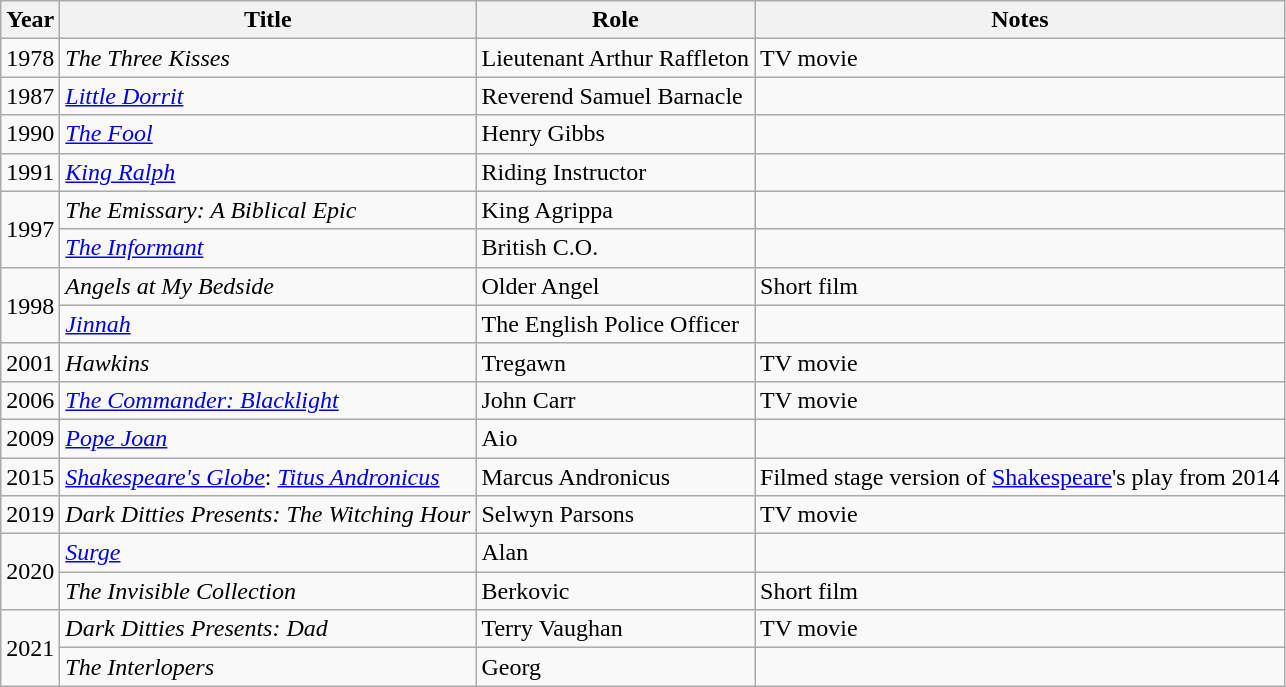<table class="wikitable">
<tr>
<th>Year</th>
<th>Title</th>
<th>Role</th>
<th>Notes</th>
</tr>
<tr>
<td>1978</td>
<td><em>The Three Kisses</em></td>
<td>Lieutenant Arthur Raffleton</td>
<td>TV movie</td>
</tr>
<tr>
<td>1987</td>
<td><em><a href='#'>Little Dorrit</a></em></td>
<td>Reverend Samuel Barnacle</td>
<td></td>
</tr>
<tr>
<td>1990</td>
<td><em><a href='#'>The Fool</a></em></td>
<td>Henry Gibbs</td>
<td></td>
</tr>
<tr>
<td>1991</td>
<td><em><a href='#'>King Ralph</a></em></td>
<td>Riding Instructor</td>
<td></td>
</tr>
<tr>
<td rowspan="2">1997</td>
<td><em>The Emissary: A Biblical Epic</em></td>
<td>King Agrippa</td>
<td></td>
</tr>
<tr>
<td><em><a href='#'>The Informant</a></em></td>
<td>British C.O.</td>
<td></td>
</tr>
<tr>
<td rowspan="2">1998</td>
<td><em>Angels at My Bedside</em></td>
<td>Older Angel</td>
<td>Short film</td>
</tr>
<tr>
<td><em><a href='#'>Jinnah</a></em></td>
<td>The English Police Officer</td>
<td></td>
</tr>
<tr>
<td>2001</td>
<td><em>Hawkins</em></td>
<td>Tregawn</td>
<td>TV movie</td>
</tr>
<tr>
<td>2006</td>
<td><em><a href='#'>The Commander: Blacklight</a></em></td>
<td>John Carr</td>
<td>TV movie</td>
</tr>
<tr>
<td>2009</td>
<td><em><a href='#'>Pope Joan</a></em></td>
<td>Aio</td>
<td></td>
</tr>
<tr>
<td>2015</td>
<td><em><a href='#'>Shakespeare's Globe</a></em>: <em><a href='#'>Titus Andronicus</a></em></td>
<td>Marcus Andronicus</td>
<td>Filmed stage version of <a href='#'>Shakespeare</a>'s play from 2014</td>
</tr>
<tr>
<td>2019</td>
<td><em>Dark Ditties Presents: The Witching Hour</em></td>
<td>Selwyn Parsons</td>
<td>TV movie</td>
</tr>
<tr>
<td rowspan="2">2020</td>
<td><em><a href='#'>Surge</a></em></td>
<td>Alan</td>
<td></td>
</tr>
<tr>
<td><em>The Invisible Collection</em></td>
<td>Berkovic</td>
<td>Short film</td>
</tr>
<tr>
<td rowspan="2">2021</td>
<td><em>Dark Ditties Presents: Dad</em></td>
<td>Terry Vaughan</td>
<td>TV movie</td>
</tr>
<tr>
<td><em>The Interlopers</em></td>
<td>Georg</td>
<td></td>
</tr>
</table>
